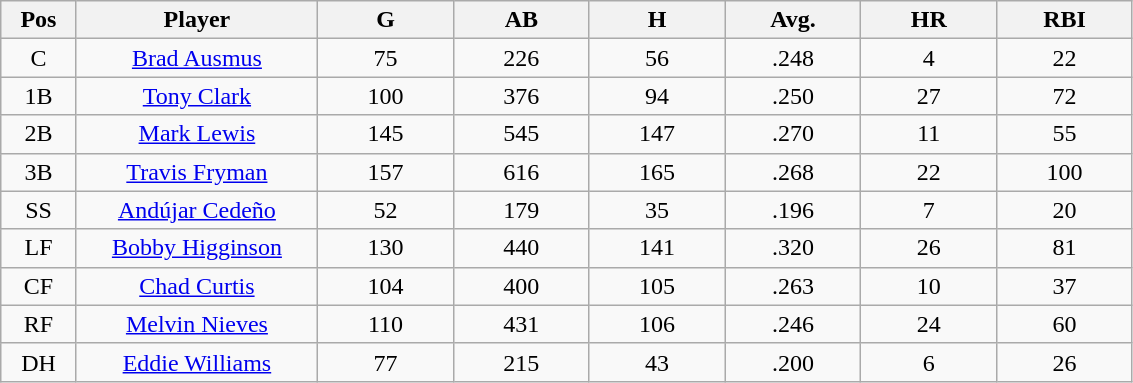<table class="wikitable sortable">
<tr>
<th bgcolor="#DDDDFF" width="5%">Pos</th>
<th bgcolor="#DDDDFF" width="16%">Player</th>
<th bgcolor="#DDDDFF" width="9%">G</th>
<th bgcolor="#DDDDFF" width="9%">AB</th>
<th bgcolor="#DDDDFF" width="9%">H</th>
<th bgcolor="#DDDDFF" width="9%">Avg.</th>
<th bgcolor="#DDDDFF" width="9%">HR</th>
<th bgcolor="#DDDDFF" width="9%">RBI</th>
</tr>
<tr align="center">
<td>C</td>
<td><a href='#'>Brad Ausmus</a></td>
<td>75</td>
<td>226</td>
<td>56</td>
<td>.248</td>
<td>4</td>
<td>22</td>
</tr>
<tr align="center">
<td>1B</td>
<td><a href='#'>Tony Clark</a></td>
<td>100</td>
<td>376</td>
<td>94</td>
<td>.250</td>
<td>27</td>
<td>72</td>
</tr>
<tr align="center">
<td>2B</td>
<td><a href='#'>Mark Lewis</a></td>
<td>145</td>
<td>545</td>
<td>147</td>
<td>.270</td>
<td>11</td>
<td>55</td>
</tr>
<tr align="center">
<td>3B</td>
<td><a href='#'>Travis Fryman</a></td>
<td>157</td>
<td>616</td>
<td>165</td>
<td>.268</td>
<td>22</td>
<td>100</td>
</tr>
<tr align="center">
<td>SS</td>
<td><a href='#'>Andújar Cedeño</a></td>
<td>52</td>
<td>179</td>
<td>35</td>
<td>.196</td>
<td>7</td>
<td>20</td>
</tr>
<tr align="center">
<td>LF</td>
<td><a href='#'>Bobby Higginson</a></td>
<td>130</td>
<td>440</td>
<td>141</td>
<td>.320</td>
<td>26</td>
<td>81</td>
</tr>
<tr align="center">
<td>CF</td>
<td><a href='#'>Chad Curtis</a></td>
<td>104</td>
<td>400</td>
<td>105</td>
<td>.263</td>
<td>10</td>
<td>37</td>
</tr>
<tr align="center">
<td>RF</td>
<td><a href='#'>Melvin Nieves</a></td>
<td>110</td>
<td>431</td>
<td>106</td>
<td>.246</td>
<td>24</td>
<td>60</td>
</tr>
<tr align="center">
<td>DH</td>
<td><a href='#'>Eddie Williams</a></td>
<td>77</td>
<td>215</td>
<td>43</td>
<td>.200</td>
<td>6</td>
<td>26</td>
</tr>
</table>
